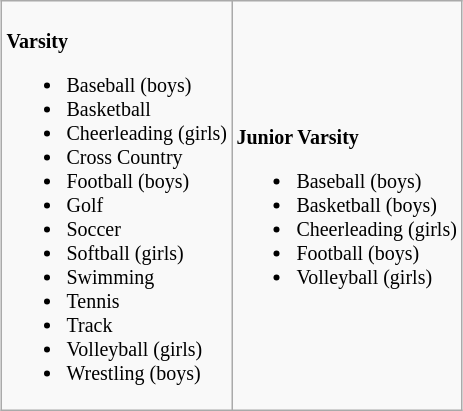<table class="wikitable" style="font-size: smaller; margin-left: 1em;">
<tr>
<td><br><strong>Varsity</strong><ul><li>Baseball (boys)</li><li>Basketball</li><li>Cheerleading (girls)</li><li>Cross Country</li><li>Football (boys)</li><li>Golf</li><li>Soccer</li><li>Softball (girls)</li><li>Swimming</li><li>Tennis</li><li>Track</li><li>Volleyball (girls)</li><li>Wrestling (boys)</li></ul></td>
<td><br><strong>Junior Varsity</strong><ul><li>Baseball (boys)</li><li>Basketball (boys)</li><li>Cheerleading (girls)</li><li>Football (boys)</li><li>Volleyball (girls)</li></ul></td>
</tr>
</table>
